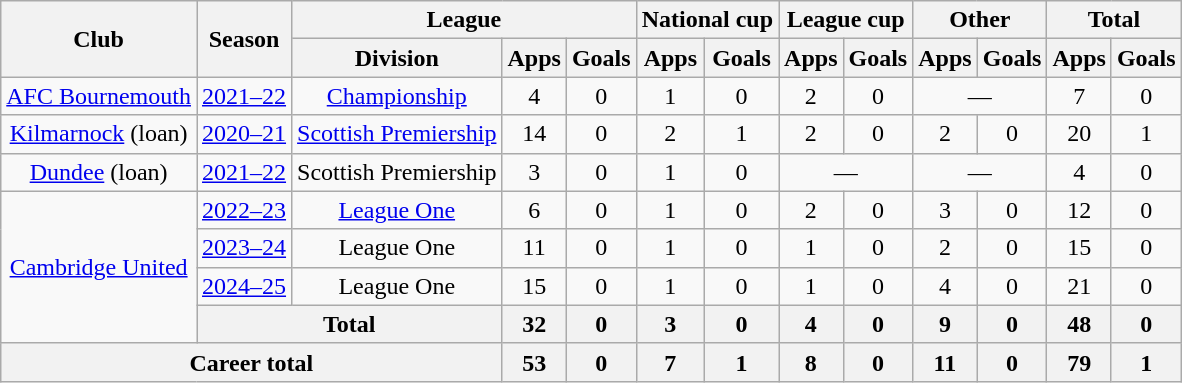<table class="wikitable" style="text-align: center;">
<tr>
<th rowspan="2">Club</th>
<th rowspan="2">Season</th>
<th colspan="3">League</th>
<th colspan="2">National cup</th>
<th colspan="2">League cup</th>
<th colspan="2">Other</th>
<th colspan="2">Total</th>
</tr>
<tr>
<th>Division</th>
<th>Apps</th>
<th>Goals</th>
<th>Apps</th>
<th>Goals</th>
<th>Apps</th>
<th>Goals</th>
<th>Apps</th>
<th>Goals</th>
<th>Apps</th>
<th>Goals</th>
</tr>
<tr>
<td><a href='#'>AFC Bournemouth</a></td>
<td><a href='#'>2021–22</a></td>
<td><a href='#'>Championship</a></td>
<td>4</td>
<td>0</td>
<td>1</td>
<td>0</td>
<td>2</td>
<td>0</td>
<td colspan="2">—</td>
<td>7</td>
<td>0</td>
</tr>
<tr>
<td><a href='#'>Kilmarnock</a> (loan)</td>
<td><a href='#'>2020–21</a></td>
<td><a href='#'>Scottish Premiership</a></td>
<td>14</td>
<td>0</td>
<td>2</td>
<td>1</td>
<td>2</td>
<td>0</td>
<td>2</td>
<td>0</td>
<td>20</td>
<td>1</td>
</tr>
<tr>
<td><a href='#'>Dundee</a> (loan)</td>
<td><a href='#'>2021–22</a></td>
<td>Scottish Premiership</td>
<td>3</td>
<td>0</td>
<td>1</td>
<td>0</td>
<td colspan="2">—</td>
<td colspan="2">—</td>
<td>4</td>
<td>0</td>
</tr>
<tr>
<td rowspan=4><a href='#'>Cambridge United</a></td>
<td><a href='#'>2022–23</a></td>
<td><a href='#'>League One</a></td>
<td>6</td>
<td>0</td>
<td>1</td>
<td>0</td>
<td>2</td>
<td>0</td>
<td>3</td>
<td>0</td>
<td>12</td>
<td>0</td>
</tr>
<tr>
<td><a href='#'>2023–24</a></td>
<td>League One</td>
<td>11</td>
<td>0</td>
<td>1</td>
<td>0</td>
<td>1</td>
<td>0</td>
<td>2</td>
<td>0</td>
<td>15</td>
<td>0</td>
</tr>
<tr>
<td><a href='#'>2024–25</a></td>
<td>League One</td>
<td>15</td>
<td>0</td>
<td>1</td>
<td>0</td>
<td>1</td>
<td>0</td>
<td>4</td>
<td>0</td>
<td>21</td>
<td>0</td>
</tr>
<tr>
<th colspan="2">Total</th>
<th>32</th>
<th>0</th>
<th>3</th>
<th>0</th>
<th>4</th>
<th>0</th>
<th>9</th>
<th>0</th>
<th>48</th>
<th>0</th>
</tr>
<tr>
<th colspan="3">Career total</th>
<th>53</th>
<th>0</th>
<th>7</th>
<th>1</th>
<th>8</th>
<th>0</th>
<th>11</th>
<th>0</th>
<th>79</th>
<th>1</th>
</tr>
</table>
